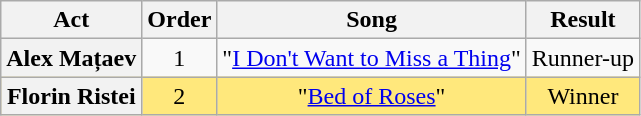<table class="wikitable plainrowheaders" style="text-align:center;">
<tr>
<th scope="col">Act</th>
<th scope="col">Order</th>
<th scope="col">Song</th>
<th>Result</th>
</tr>
<tr>
<th scope="row">Alex Mațaev</th>
<td>1</td>
<td>"<a href='#'>I Don't Want to Miss a Thing</a>"</td>
<td>Runner-up</td>
</tr>
<tr style="background:#FFE87C;">
<th scope="row">Florin Ristei</th>
<td>2</td>
<td>"<a href='#'>Bed of Roses</a>"</td>
<td>Winner</td>
</tr>
</table>
